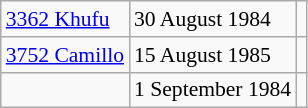<table class="wikitable floatright" style="font-size: 0.9em;">
<tr>
<td><a href='#'>3362 Khufu</a></td>
<td>30 August 1984</td>
<td></td>
</tr>
<tr>
<td><a href='#'>3752 Camillo</a></td>
<td>15 August 1985</td>
<td></td>
</tr>
<tr>
<td></td>
<td>1 September 1984</td>
<td></td>
</tr>
</table>
